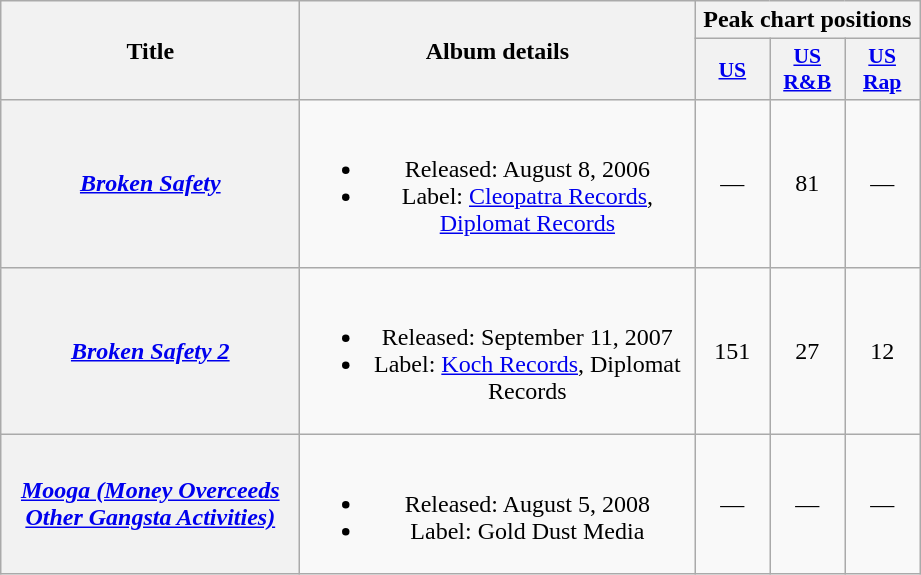<table class="wikitable plainrowheaders" style="text-align:center;">
<tr>
<th scope="col" rowspan="2" style="width:12em;">Title</th>
<th scope="col" rowspan="2" style="width:16em;">Album details</th>
<th scope="col" colspan="3">Peak chart positions</th>
</tr>
<tr>
<th scope="col" style="width:3em;font-size:90%;"><a href='#'>US</a></th>
<th scope="col" style="width:3em;font-size:90%;"><a href='#'>US R&B</a></th>
<th scope="col" style="width:3em;font-size:90%;"><a href='#'>US Rap</a></th>
</tr>
<tr>
<th scope="row"><em><a href='#'>Broken Safety</a></em></th>
<td><br><ul><li>Released: August 8, 2006</li><li>Label: <a href='#'>Cleopatra Records</a>, <a href='#'>Diplomat Records</a></li></ul></td>
<td>—</td>
<td>81</td>
<td>—</td>
</tr>
<tr>
<th scope="row"><em><a href='#'>Broken Safety 2</a></em></th>
<td><br><ul><li>Released: September 11, 2007</li><li>Label: <a href='#'>Koch Records</a>, Diplomat Records</li></ul></td>
<td>151</td>
<td>27</td>
<td>12</td>
</tr>
<tr>
<th scope="row"><em><a href='#'>Mooga (Money Overceeds Other Gangsta Activities)</a></em></th>
<td><br><ul><li>Released: August 5, 2008</li><li>Label: Gold Dust Media</li></ul></td>
<td>—</td>
<td>—</td>
<td>—</td>
</tr>
</table>
